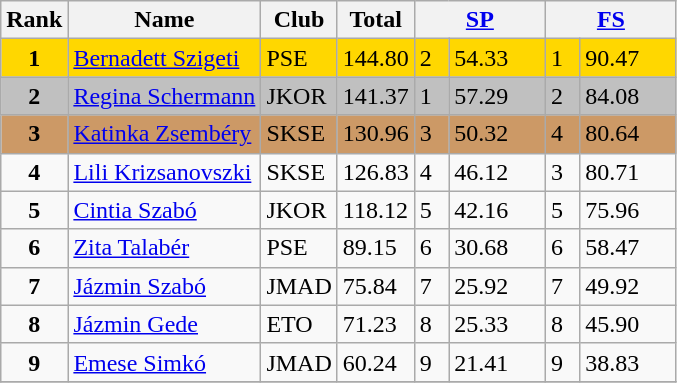<table class="wikitable sortable">
<tr>
<th>Rank</th>
<th>Name</th>
<th>Club</th>
<th>Total</th>
<th colspan="2" width="80px"><a href='#'>SP</a></th>
<th colspan="2" width="80px"><a href='#'>FS</a></th>
</tr>
<tr bgcolor="gold">
<td align="center"><strong>1</strong></td>
<td><a href='#'>Bernadett Szigeti</a></td>
<td>PSE</td>
<td>144.80</td>
<td>2</td>
<td>54.33</td>
<td>1</td>
<td>90.47</td>
</tr>
<tr bgcolor="silver">
<td align="center"><strong>2</strong></td>
<td><a href='#'>Regina Schermann</a></td>
<td>JKOR</td>
<td>141.37</td>
<td>1</td>
<td>57.29</td>
<td>2</td>
<td>84.08</td>
</tr>
<tr bgcolor="cc9966">
<td align="center"><strong>3</strong></td>
<td><a href='#'>Katinka Zsembéry</a></td>
<td>SKSE</td>
<td>130.96</td>
<td>3</td>
<td>50.32</td>
<td>4</td>
<td>80.64</td>
</tr>
<tr>
<td align="center"><strong>4</strong></td>
<td><a href='#'>Lili Krizsanovszki</a></td>
<td>SKSE</td>
<td>126.83</td>
<td>4</td>
<td>46.12</td>
<td>3</td>
<td>80.71</td>
</tr>
<tr>
<td align="center"><strong>5</strong></td>
<td><a href='#'>Cintia Szabó</a></td>
<td>JKOR</td>
<td>118.12</td>
<td>5</td>
<td>42.16</td>
<td>5</td>
<td>75.96</td>
</tr>
<tr>
<td align="center"><strong>6</strong></td>
<td><a href='#'>Zita Talabér</a></td>
<td>PSE</td>
<td>89.15</td>
<td>6</td>
<td>30.68</td>
<td>6</td>
<td>58.47</td>
</tr>
<tr>
<td align="center"><strong>7</strong></td>
<td><a href='#'>Jázmin Szabó</a></td>
<td>JMAD</td>
<td>75.84</td>
<td>7</td>
<td>25.92</td>
<td>7</td>
<td>49.92</td>
</tr>
<tr>
<td align="center"><strong>8</strong></td>
<td><a href='#'>Jázmin Gede</a></td>
<td>ETO</td>
<td>71.23</td>
<td>8</td>
<td>25.33</td>
<td>8</td>
<td>45.90</td>
</tr>
<tr>
<td align="center"><strong>9</strong></td>
<td><a href='#'>Emese Simkó</a></td>
<td>JMAD</td>
<td>60.24</td>
<td>9</td>
<td>21.41</td>
<td>9</td>
<td>38.83</td>
</tr>
<tr>
</tr>
</table>
